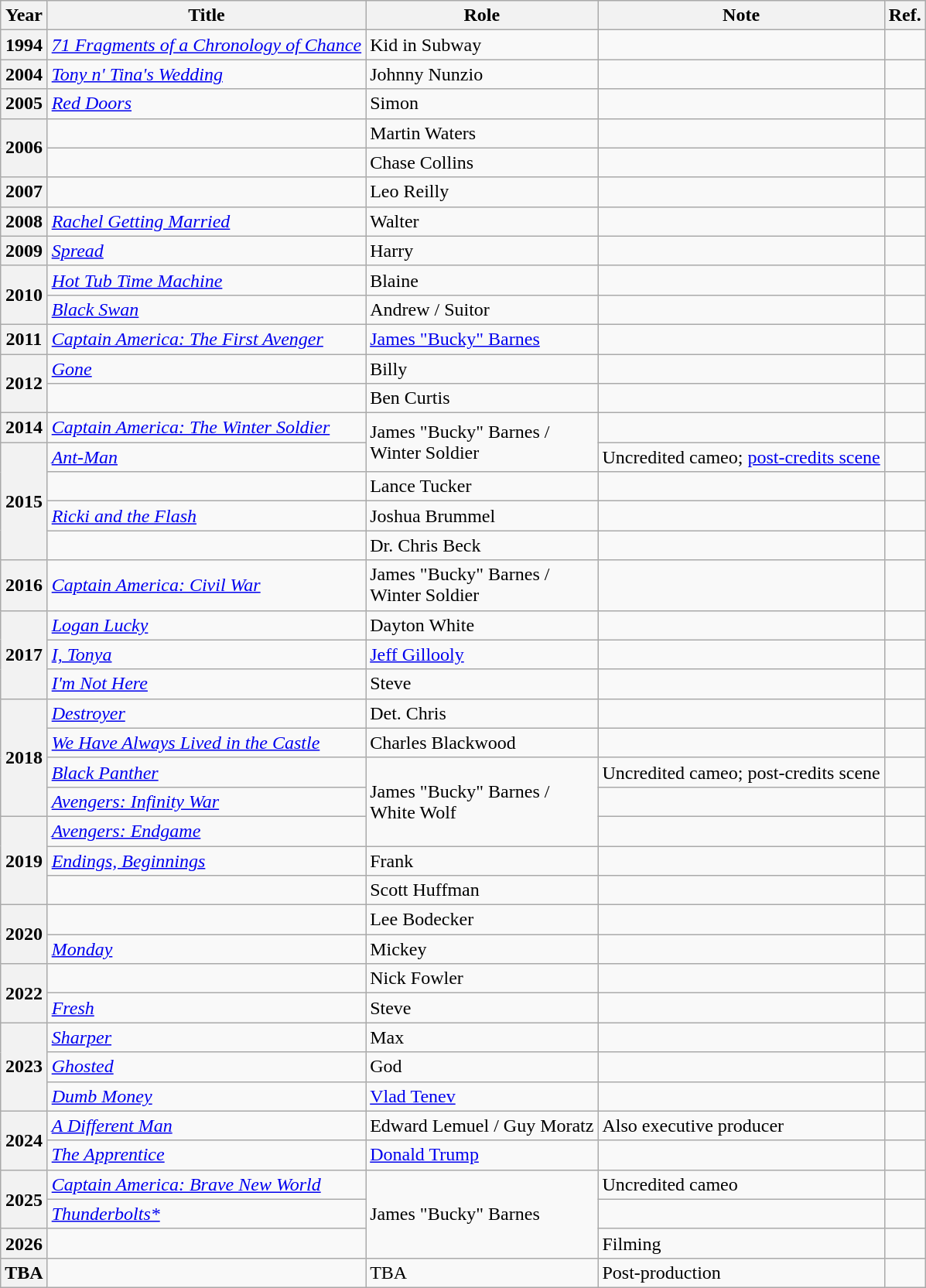<table class="wikitable plainrowheaders sortable">
<tr>
<th scope="col">Year</th>
<th scope="col">Title</th>
<th scope="col">Role</th>
<th>Note</th>
<th scope="col" class="unsortable">Ref.</th>
</tr>
<tr>
<th scope="row">1994</th>
<td><em><a href='#'>71 Fragments of a Chronology of Chance</a></em></td>
<td>Kid in Subway</td>
<td></td>
<td></td>
</tr>
<tr>
<th scope="row">2004</th>
<td><em><a href='#'>Tony n' Tina's Wedding</a></em></td>
<td>Johnny Nunzio</td>
<td></td>
<td></td>
</tr>
<tr>
<th scope="row">2005</th>
<td><em><a href='#'>Red Doors</a></em></td>
<td>Simon</td>
<td></td>
<td></td>
</tr>
<tr>
<th rowspan=2 scope="row">2006</th>
<td><em></em></td>
<td>Martin Waters</td>
<td></td>
<td></td>
</tr>
<tr>
<td><em></em></td>
<td>Chase Collins</td>
<td></td>
<td></td>
</tr>
<tr>
<th scope="row">2007</th>
<td><em></em></td>
<td>Leo Reilly</td>
<td></td>
<td></td>
</tr>
<tr>
<th scope="row">2008</th>
<td><em><a href='#'>Rachel Getting Married</a></em></td>
<td>Walter</td>
<td></td>
<td></td>
</tr>
<tr>
<th scope="row">2009</th>
<td><em><a href='#'>Spread</a></em></td>
<td>Harry</td>
<td></td>
<td></td>
</tr>
<tr>
<th rowspan=2 scope="row">2010</th>
<td><em><a href='#'>Hot Tub Time Machine</a></em></td>
<td>Blaine</td>
<td></td>
<td></td>
</tr>
<tr>
<td><em><a href='#'>Black Swan</a></em></td>
<td>Andrew / Suitor</td>
<td></td>
<td></td>
</tr>
<tr>
<th scope="row">2011</th>
<td><em><a href='#'>Captain America: The First Avenger</a></em></td>
<td><a href='#'>James "Bucky" Barnes</a></td>
<td></td>
<td></td>
</tr>
<tr>
<th rowspan=2 scope="row">2012</th>
<td><em><a href='#'>Gone</a></em></td>
<td>Billy</td>
<td></td>
<td></td>
</tr>
<tr>
<td><em></em></td>
<td>Ben Curtis</td>
<td></td>
<td></td>
</tr>
<tr>
<th scope="row">2014</th>
<td><em><a href='#'>Captain America: The Winter Soldier</a></em></td>
<td rowspan="2">James "Bucky" Barnes / <br>Winter Soldier</td>
<td></td>
<td></td>
</tr>
<tr>
<th rowspan="4" scope="row">2015</th>
<td><em><a href='#'>Ant-Man</a></em></td>
<td>Uncredited cameo; <a href='#'>post-credits scene</a></td>
<td></td>
</tr>
<tr>
<td><em></em></td>
<td>Lance Tucker</td>
<td></td>
<td></td>
</tr>
<tr>
<td><em><a href='#'>Ricki and the Flash</a></em></td>
<td>Joshua Brummel</td>
<td></td>
<td></td>
</tr>
<tr>
<td><em></em></td>
<td>Dr. Chris Beck</td>
<td></td>
<td></td>
</tr>
<tr>
<th scope="row">2016</th>
<td><em><a href='#'>Captain America: Civil War</a></em></td>
<td>James "Bucky" Barnes / <br>Winter Soldier</td>
<td></td>
<td></td>
</tr>
<tr>
<th rowspan=3 scope="row">2017</th>
<td><em><a href='#'>Logan Lucky</a></em></td>
<td>Dayton White</td>
<td></td>
<td></td>
</tr>
<tr>
<td><em><a href='#'>I, Tonya</a></em></td>
<td><a href='#'>Jeff Gillooly</a></td>
<td></td>
<td></td>
</tr>
<tr>
<td><em><a href='#'>I'm Not Here</a></em></td>
<td>Steve</td>
<td></td>
<td></td>
</tr>
<tr>
<th rowspan="4" scope="row">2018</th>
<td><em><a href='#'>Destroyer</a></em></td>
<td>Det. Chris</td>
<td></td>
<td></td>
</tr>
<tr>
<td><em><a href='#'>We Have Always Lived in the Castle</a></em></td>
<td>Charles Blackwood</td>
<td></td>
<td></td>
</tr>
<tr>
<td><em><a href='#'>Black Panther</a></em></td>
<td rowspan="3">James "Bucky" Barnes / <br>White Wolf</td>
<td>Uncredited cameo; post-credits scene</td>
<td></td>
</tr>
<tr>
<td><em><a href='#'>Avengers: Infinity War</a></em></td>
<td></td>
<td></td>
</tr>
<tr>
<th rowspan="3" scope="row">2019</th>
<td><em><a href='#'>Avengers: Endgame</a></em></td>
<td></td>
<td></td>
</tr>
<tr>
<td><em><a href='#'>Endings, Beginnings</a></em></td>
<td>Frank</td>
<td></td>
<td></td>
</tr>
<tr>
<td><em></em></td>
<td>Scott Huffman</td>
<td></td>
<td></td>
</tr>
<tr>
<th rowspan="2" scope="row">2020</th>
<td><em></em></td>
<td>Lee Bodecker</td>
<td></td>
<td></td>
</tr>
<tr>
<td><em><a href='#'>Monday</a></em></td>
<td>Mickey</td>
<td></td>
<td></td>
</tr>
<tr>
<th rowspan="2" scope="row">2022</th>
<td><em></em></td>
<td>Nick Fowler</td>
<td></td>
<td></td>
</tr>
<tr>
<td><em><a href='#'>Fresh</a></em></td>
<td>Steve</td>
<td></td>
<td></td>
</tr>
<tr>
<th rowspan="3" scope="row">2023</th>
<td><em><a href='#'>Sharper</a></em></td>
<td>Max</td>
<td></td>
<td></td>
</tr>
<tr>
<td><em><a href='#'>Ghosted</a></em></td>
<td>God</td>
<td></td>
<td></td>
</tr>
<tr>
<td><em><a href='#'>Dumb Money</a></em></td>
<td><a href='#'>Vlad Tenev</a></td>
<td></td>
<td></td>
</tr>
<tr>
<th rowspan="2" scope="row">2024</th>
<td><em><a href='#'>A Different Man</a></em></td>
<td>Edward Lemuel / Guy Moratz</td>
<td>Also executive producer</td>
<td></td>
</tr>
<tr>
<td><em><a href='#'>The Apprentice</a></em></td>
<td><a href='#'>Donald Trump</a></td>
<td></td>
<td></td>
</tr>
<tr>
<th rowspan="2" scope="row">2025</th>
<td><em><a href='#'>Captain America: Brave New World</a></em></td>
<td rowspan="3">James "Bucky" Barnes</td>
<td>Uncredited cameo</td>
<td></td>
</tr>
<tr>
<td><em><a href='#'>Thunderbolts*</a></em></td>
<td></td>
<td></td>
</tr>
<tr>
<th scope="row">2026</th>
<td></td>
<td>Filming</td>
<td></td>
</tr>
<tr>
<th scope="row">TBA</th>
<td></td>
<td>TBA</td>
<td>Post-production</td>
<td></td>
</tr>
</table>
